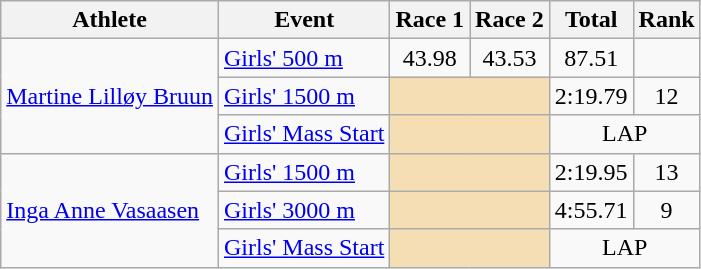<table class="wikitable">
<tr>
<th>Athlete</th>
<th>Event</th>
<th>Race 1</th>
<th>Race 2</th>
<th>Total</th>
<th>Rank</th>
</tr>
<tr>
<td rowspan=3><a href='#'>Martine Lilløy Bruun</a></td>
<td><a href='#'>Girls' 500 m</a></td>
<td align="center">43.98</td>
<td align="center">43.53</td>
<td align="center">87.51</td>
<td align="center"></td>
</tr>
<tr>
<td><a href='#'>Girls' 1500 m</a></td>
<td colspan=2 bgcolor="wheat"></td>
<td align="center">2:19.79</td>
<td align="center">12</td>
</tr>
<tr>
<td><a href='#'>Girls' Mass Start</a></td>
<td colspan=2 bgcolor="wheat"></td>
<td align="center" colspan=2>LAP</td>
</tr>
<tr>
<td rowspan=3><a href='#'>Inga Anne Vasaasen</a></td>
<td><a href='#'>Girls' 1500 m</a></td>
<td colspan=2 bgcolor="wheat"></td>
<td align="center">2:19.95</td>
<td align="center">13</td>
</tr>
<tr>
<td><a href='#'>Girls' 3000 m</a></td>
<td colspan=2 bgcolor="wheat"></td>
<td align="center">4:55.71</td>
<td align="center">9</td>
</tr>
<tr>
<td><a href='#'>Girls' Mass Start</a></td>
<td colspan=2 bgcolor="wheat"></td>
<td align="center" colspan=2>LAP</td>
</tr>
</table>
